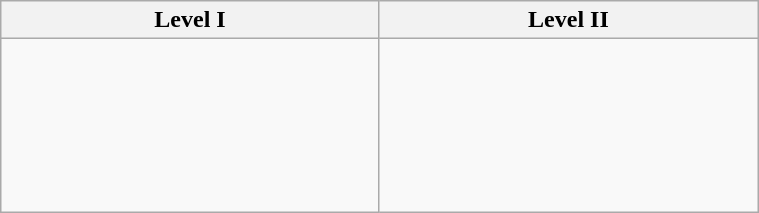<table class="wikitable" width=40%>
<tr>
<th width=50%>Level I</th>
<th width=50%>Level II</th>
</tr>
<tr>
<td><br><br>
<br>
<br>
<br>
<br>
</td>
<td><br><br>
<br>
<br>
<br>
<br>
</td>
</tr>
</table>
